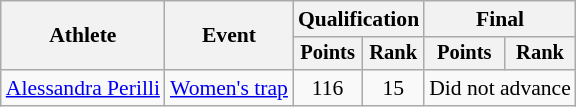<table class="wikitable" style="font-size:90%">
<tr>
<th rowspan="2">Athlete</th>
<th rowspan="2">Event</th>
<th colspan=2>Qualification</th>
<th colspan=2>Final</th>
</tr>
<tr style="font-size:95%">
<th>Points</th>
<th>Rank</th>
<th>Points</th>
<th>Rank</th>
</tr>
<tr align=center>
<td align=left><a href='#'>Alessandra Perilli</a></td>
<td align=left><a href='#'>Women's trap</a></td>
<td>116</td>
<td>15</td>
<td colspan=2>Did not advance</td>
</tr>
</table>
